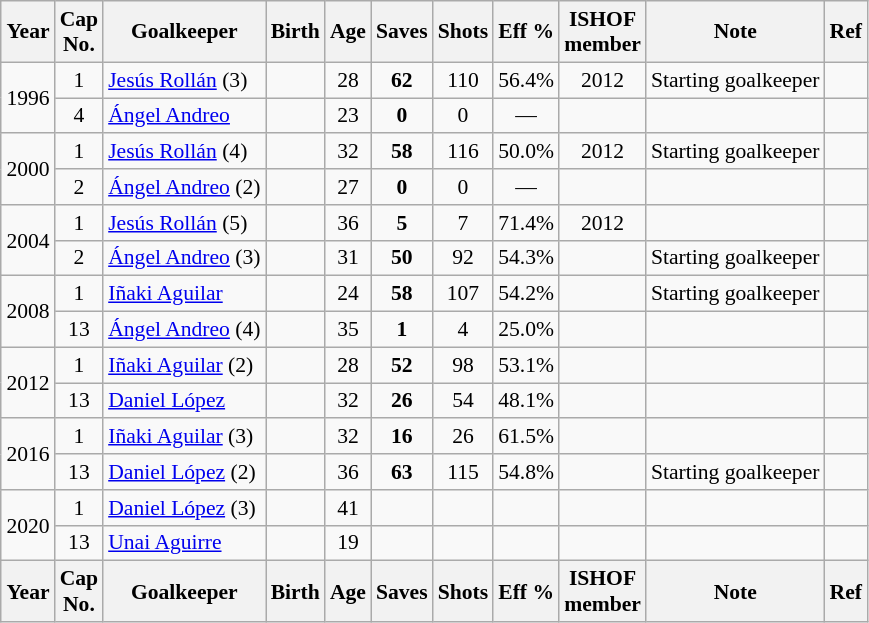<table class="wikitable sortable" style="text-align: center; font-size: 90%; margin-left: 1em;">
<tr>
<th>Year</th>
<th class="unsortable">Cap<br>No.</th>
<th>Goalkeeper</th>
<th>Birth</th>
<th>Age</th>
<th>Saves</th>
<th>Shots</th>
<th>Eff %</th>
<th>ISHOF<br>member</th>
<th>Note</th>
<th class="unsortable">Ref</th>
</tr>
<tr>
<td rowspan="2" style="text-align: left;">1996 </td>
<td>1</td>
<td style="text-align: left;" data-sort-value="Rollán, Jesús"><a href='#'>Jesús Rollán</a> (3)</td>
<td></td>
<td>28</td>
<td><strong>62</strong></td>
<td>110</td>
<td>56.4%</td>
<td>2012</td>
<td style="text-align: left;">Starting goalkeeper</td>
<td></td>
</tr>
<tr>
<td>4</td>
<td style="text-align: left;" data-sort-value="Andreo, Ángel"><a href='#'>Ángel Andreo</a></td>
<td></td>
<td>23</td>
<td><strong>0</strong></td>
<td>0</td>
<td>—</td>
<td></td>
<td style="text-align: left;"></td>
<td></td>
</tr>
<tr>
<td rowspan="2" style="text-align: left;">2000</td>
<td>1</td>
<td style="text-align: left;" data-sort-value="Rollán, Jesús"><a href='#'>Jesús Rollán</a> (4)</td>
<td></td>
<td>32</td>
<td><strong>58</strong></td>
<td>116</td>
<td>50.0%</td>
<td>2012</td>
<td style="text-align: left;">Starting goalkeeper</td>
<td></td>
</tr>
<tr>
<td>2</td>
<td style="text-align: left;" data-sort-value="Andreo, Ángel"><a href='#'>Ángel Andreo</a> (2)</td>
<td></td>
<td>27</td>
<td><strong>0</strong></td>
<td>0</td>
<td>—</td>
<td></td>
<td style="text-align: left;"></td>
<td></td>
</tr>
<tr>
<td rowspan="2" style="text-align: left;">2004</td>
<td>1</td>
<td style="text-align: left;" data-sort-value="Rollán, Jesús"><a href='#'>Jesús Rollán</a> (5)</td>
<td></td>
<td>36</td>
<td><strong>5</strong></td>
<td>7</td>
<td>71.4%</td>
<td>2012</td>
<td style="text-align: left;"></td>
<td></td>
</tr>
<tr>
<td>2</td>
<td style="text-align: left;" data-sort-value="Andreo, Ángel"><a href='#'>Ángel Andreo</a> (3)</td>
<td></td>
<td>31</td>
<td><strong>50</strong></td>
<td>92</td>
<td>54.3%</td>
<td></td>
<td style="text-align: left;">Starting goalkeeper</td>
<td></td>
</tr>
<tr>
<td rowspan="2" style="text-align: left;">2008</td>
<td>1</td>
<td style="text-align: left;" data-sort-value="Aguilar, Iñaki"><a href='#'>Iñaki Aguilar</a></td>
<td></td>
<td>24</td>
<td><strong>58</strong></td>
<td>107</td>
<td>54.2%</td>
<td></td>
<td style="text-align: left;">Starting goalkeeper</td>
<td></td>
</tr>
<tr>
<td>13</td>
<td style="text-align: left;" data-sort-value="Andreo, Ángel"><a href='#'>Ángel Andreo</a> (4)</td>
<td></td>
<td>35</td>
<td><strong>1</strong></td>
<td>4</td>
<td>25.0%</td>
<td></td>
<td style="text-align: left;"></td>
<td></td>
</tr>
<tr>
<td rowspan="2" style="text-align: left;">2012</td>
<td>1</td>
<td style="text-align: left;" data-sort-value="Aguilar, Iñaki"><a href='#'>Iñaki Aguilar</a> (2)</td>
<td></td>
<td>28</td>
<td><strong>52</strong></td>
<td>98</td>
<td>53.1%</td>
<td></td>
<td style="text-align: left;"></td>
<td></td>
</tr>
<tr>
<td>13</td>
<td style="text-align: left;" data-sort-value="López, Daniel"><a href='#'>Daniel López</a></td>
<td></td>
<td>32</td>
<td><strong>26</strong></td>
<td>54</td>
<td>48.1%</td>
<td></td>
<td style="text-align: left;"></td>
<td></td>
</tr>
<tr>
<td rowspan="2" style="text-align: left;">2016</td>
<td>1</td>
<td style="text-align: left;" data-sort-value="Aguilar, Iñaki"><a href='#'>Iñaki Aguilar</a> (3)</td>
<td></td>
<td>32</td>
<td><strong>16</strong></td>
<td>26</td>
<td>61.5%</td>
<td></td>
<td style="text-align: left;"></td>
<td></td>
</tr>
<tr>
<td>13</td>
<td style="text-align: left;" data-sort-value="López, Daniel"><a href='#'>Daniel López</a> (2)</td>
<td></td>
<td>36</td>
<td><strong>63</strong></td>
<td>115</td>
<td>54.8%</td>
<td></td>
<td style="text-align: left;">Starting goalkeeper</td>
<td></td>
</tr>
<tr>
<td rowspan="2" style="text-align: left;">2020</td>
<td>1</td>
<td style="text-align: left;" data-sort-value="López, Daniel"><a href='#'>Daniel López</a> (3)</td>
<td></td>
<td>41</td>
<td></td>
<td></td>
<td></td>
<td></td>
<td style="text-align: left;"></td>
<td></td>
</tr>
<tr>
<td>13</td>
<td style="text-align: left;" style="text-align: left;" data-sort-value="Aguirre, Unai"><a href='#'>Unai Aguirre</a></td>
<td></td>
<td>19</td>
<td></td>
<td></td>
<td></td>
<td></td>
<td style="text-align: left;"></td>
<td></td>
</tr>
<tr>
<th>Year</th>
<th>Cap<br>No.</th>
<th>Goalkeeper</th>
<th>Birth</th>
<th>Age</th>
<th>Saves</th>
<th>Shots</th>
<th>Eff %</th>
<th>ISHOF<br>member</th>
<th>Note</th>
<th>Ref</th>
</tr>
</table>
